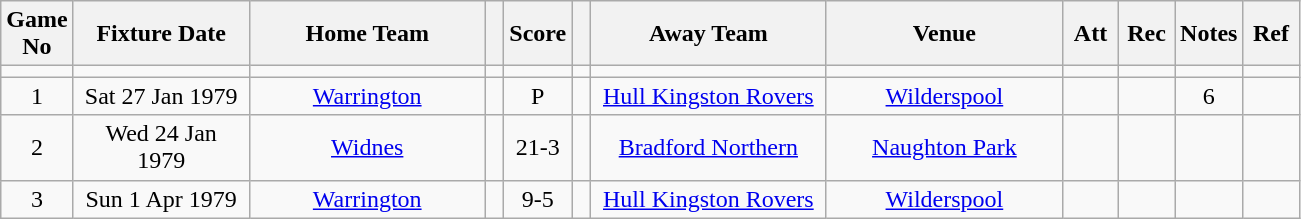<table class="wikitable" style="text-align:center;">
<tr>
<th width=10 abbr="No">Game No</th>
<th width=110 abbr="Date">Fixture Date</th>
<th width=150 abbr="Home Team">Home Team</th>
<th width=5 abbr="space"></th>
<th width=20 abbr="Score">Score</th>
<th width=5 abbr="space"></th>
<th width=150 abbr="Away Team">Away Team</th>
<th width=150 abbr="Venue">Venue</th>
<th width=30 abbr="Att">Att</th>
<th width=30 abbr="Rec">Rec</th>
<th width=20 abbr="Notes">Notes</th>
<th width=30 abbr="Ref">Ref</th>
</tr>
<tr>
<td></td>
<td></td>
<td></td>
<td></td>
<td></td>
<td></td>
<td></td>
<td></td>
<td></td>
<td></td>
<td></td>
</tr>
<tr>
<td>1</td>
<td>Sat 27 Jan 1979</td>
<td><a href='#'>Warrington</a></td>
<td></td>
<td>P</td>
<td></td>
<td><a href='#'>Hull Kingston Rovers</a></td>
<td><a href='#'>Wilderspool</a></td>
<td></td>
<td></td>
<td>6</td>
<td></td>
</tr>
<tr>
<td>2</td>
<td>Wed 24 Jan 1979</td>
<td><a href='#'>Widnes</a></td>
<td></td>
<td>21-3</td>
<td></td>
<td><a href='#'>Bradford Northern</a></td>
<td><a href='#'>Naughton Park</a></td>
<td></td>
<td></td>
<td></td>
<td></td>
</tr>
<tr>
<td>3</td>
<td>Sun 1 Apr 1979</td>
<td><a href='#'>Warrington</a></td>
<td></td>
<td>9-5</td>
<td></td>
<td><a href='#'>Hull Kingston Rovers</a></td>
<td><a href='#'>Wilderspool</a></td>
<td></td>
<td></td>
<td></td>
<td></td>
</tr>
</table>
